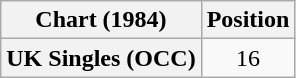<table class="wikitable plainrowheaders" style="text-align:center">
<tr>
<th>Chart (1984)</th>
<th>Position</th>
</tr>
<tr>
<th scope="row">UK Singles (OCC)</th>
<td>16</td>
</tr>
</table>
